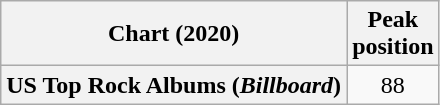<table class="wikitable sortable plainrowheaders" style="text-align:center">
<tr>
<th scope="col">Chart (2020)</th>
<th scope="col">Peak<br>position</th>
</tr>
<tr>
<th scope="row">US Top Rock Albums (<em>Billboard</em>)</th>
<td>88</td>
</tr>
</table>
